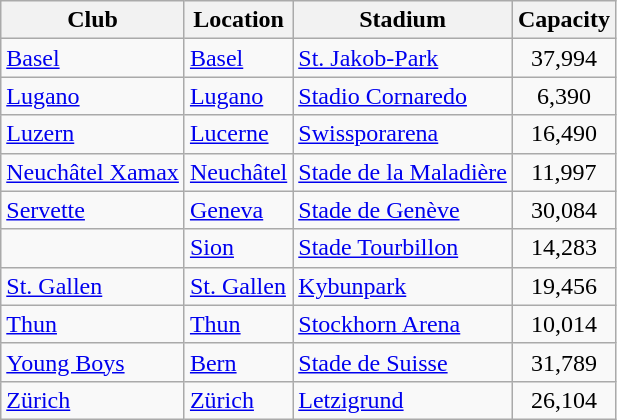<table class="wikitable sortable">
<tr>
<th>Club</th>
<th>Location</th>
<th>Stadium</th>
<th>Capacity</th>
</tr>
<tr>
<td><a href='#'>Basel</a></td>
<td><a href='#'>Basel</a></td>
<td><a href='#'>St. Jakob-Park</a></td>
<td align="center">37,994</td>
</tr>
<tr>
<td><a href='#'>Lugano</a></td>
<td><a href='#'>Lugano</a></td>
<td><a href='#'>Stadio Cornaredo</a></td>
<td align="center">6,390</td>
</tr>
<tr>
<td><a href='#'>Luzern</a></td>
<td><a href='#'>Lucerne</a></td>
<td><a href='#'>Swissporarena</a></td>
<td align="center">16,490</td>
</tr>
<tr>
<td><a href='#'>Neuchâtel Xamax</a></td>
<td><a href='#'>Neuchâtel</a></td>
<td><a href='#'>Stade de la Maladière</a></td>
<td align="center">11,997</td>
</tr>
<tr>
<td><a href='#'>Servette</a></td>
<td><a href='#'>Geneva</a></td>
<td><a href='#'>Stade de Genève</a></td>
<td align="center">30,084</td>
</tr>
<tr>
<td></td>
<td><a href='#'>Sion</a></td>
<td><a href='#'>Stade Tourbillon</a></td>
<td align="center">14,283</td>
</tr>
<tr>
<td><a href='#'>St. Gallen</a></td>
<td><a href='#'>St. Gallen</a></td>
<td><a href='#'>Kybunpark</a></td>
<td align="center">19,456</td>
</tr>
<tr>
<td><a href='#'>Thun</a></td>
<td><a href='#'>Thun</a></td>
<td><a href='#'>Stockhorn Arena</a></td>
<td align="center">10,014</td>
</tr>
<tr>
<td><a href='#'>Young Boys</a></td>
<td><a href='#'>Bern</a></td>
<td><a href='#'>Stade de Suisse</a></td>
<td align="center">31,789</td>
</tr>
<tr>
<td><a href='#'>Zürich</a></td>
<td><a href='#'>Zürich</a></td>
<td><a href='#'>Letzigrund</a></td>
<td align="center">26,104</td>
</tr>
</table>
